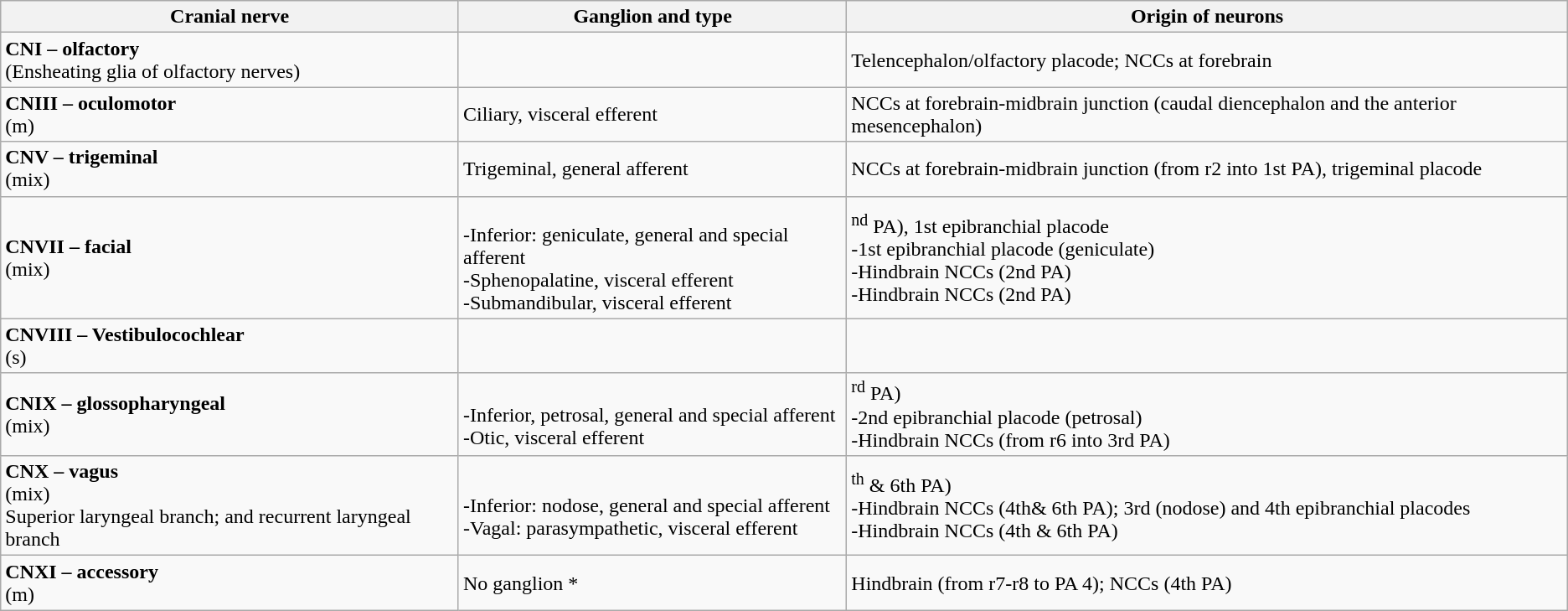<table class="wikitable">
<tr>
<th>Cranial nerve</th>
<th>Ganglion and type</th>
<th>Origin of neurons</th>
</tr>
<tr>
<td><strong>CNI – olfactory</strong><br>(Ensheating glia of olfactory nerves)</td>
<td></td>
<td>Telencephalon/olfactory  placode; NCCs at forebrain</td>
</tr>
<tr>
<td><strong>CNIII – oculomotor</strong><br>(m)</td>
<td>Ciliary,  visceral efferent</td>
<td>NCCs  at forebrain-midbrain junction (caudal diencephalon and the anterior  mesencephalon)</td>
</tr>
<tr>
<td><strong>CNV – trigeminal</strong><br>(mix)</td>
<td>Trigeminal,  general afferent</td>
<td>NCCs  at forebrain-midbrain junction (from r2 into 1st PA), trigeminal  placode</td>
</tr>
<tr>
<td><strong>CNVII – facial</strong><br>(mix)</td>
<td><br>-Inferior:  geniculate, general and special afferent<br>-Sphenopalatine,  visceral efferent<br>-Submandibular,  visceral efferent</td>
<td><sup>nd</sup> PA), 1st epibranchial placode<br>-1st  epibranchial placode (geniculate)<br>-Hindbrain  NCCs (2nd PA)<br>-Hindbrain  NCCs (2nd PA)</td>
</tr>
<tr>
<td><strong>CNVIII – Vestibulocochlear</strong><br>(s)</td>
<td></td>
<td></td>
</tr>
<tr>
<td><strong>CNIX – glossopharyngeal</strong><br>(mix)</td>
<td><br>-Inferior,  petrosal, general and special afferent<br>-Otic,  visceral efferent</td>
<td><sup>rd</sup> PA)<br>-2nd  epibranchial placode (petrosal)<br>-Hindbrain  NCCs (from r6 into 3rd PA)</td>
</tr>
<tr>
<td><strong>CNX – vagus</strong><br>(mix)<br>Superior  laryngeal branch; and recurrent laryngeal branch</td>
<td><br>-Inferior:  nodose, general and special afferent<br>-Vagal:  parasympathetic, visceral efferent</td>
<td><sup>th</sup> & 6th PA)<br>-Hindbrain  NCCs (4th& 6th PA); 3rd (nodose) and 4th  epibranchial placodes<br>-Hindbrain  NCCs (4th & 6th PA)</td>
</tr>
<tr>
<td><strong>CNXI – accessory</strong><br>(m)</td>
<td>No  ganglion *</td>
<td>Hindbrain  (from r7-r8 to PA 4); NCCs (4th PA)</td>
</tr>
</table>
